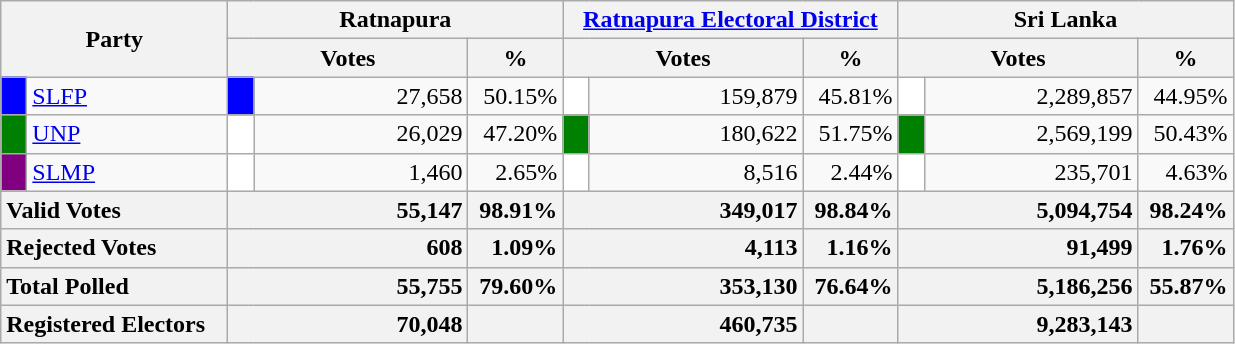<table class="wikitable">
<tr>
<th colspan="2" width="144px"rowspan="2">Party</th>
<th colspan="3" width="216px">Ratnapura</th>
<th colspan="3" width="216px"><a href='#'>Ratnapura Electoral District</a></th>
<th colspan="3" width="216px">Sri Lanka</th>
</tr>
<tr>
<th colspan="2" width="144px">Votes</th>
<th>%</th>
<th colspan="2" width="144px">Votes</th>
<th>%</th>
<th colspan="2" width="144px">Votes</th>
<th>%</th>
</tr>
<tr>
<td style="background-color:blue;" width="10px"></td>
<td style="text-align:left;"><a href='#'>SLFP</a></td>
<td style="background-color:blue;" width="10px"></td>
<td style="text-align:right;">27,658</td>
<td style="text-align:right;">50.15%</td>
<td style="background-color:white;" width="10px"></td>
<td style="text-align:right;">159,879</td>
<td style="text-align:right;">45.81%</td>
<td style="background-color:white;" width="10px"></td>
<td style="text-align:right;">2,289,857</td>
<td style="text-align:right;">44.95%</td>
</tr>
<tr>
<td style="background-color:green;" width="10px"></td>
<td style="text-align:left;"><a href='#'>UNP</a></td>
<td style="background-color:white;" width="10px"></td>
<td style="text-align:right;">26,029</td>
<td style="text-align:right;">47.20%</td>
<td style="background-color:green;" width="10px"></td>
<td style="text-align:right;">180,622</td>
<td style="text-align:right;">51.75%</td>
<td style="background-color:green;" width="10px"></td>
<td style="text-align:right;">2,569,199</td>
<td style="text-align:right;">50.43%</td>
</tr>
<tr>
<td style="background-color:purple;" width="10px"></td>
<td style="text-align:left;"><a href='#'>SLMP</a></td>
<td style="background-color:white;" width="10px"></td>
<td style="text-align:right;">1,460</td>
<td style="text-align:right;">2.65%</td>
<td style="background-color:white;" width="10px"></td>
<td style="text-align:right;">8,516</td>
<td style="text-align:right;">2.44%</td>
<td style="background-color:white;" width="10px"></td>
<td style="text-align:right;">235,701</td>
<td style="text-align:right;">4.63%</td>
</tr>
<tr>
<th colspan="2" width="144px"style="text-align:left;">Valid Votes</th>
<th style="text-align:right;"colspan="2" width="144px">55,147</th>
<th style="text-align:right;">98.91%</th>
<th style="text-align:right;"colspan="2" width="144px">349,017</th>
<th style="text-align:right;">98.84%</th>
<th style="text-align:right;"colspan="2" width="144px">5,094,754</th>
<th style="text-align:right;">98.24%</th>
</tr>
<tr>
<th colspan="2" width="144px"style="text-align:left;">Rejected Votes</th>
<th style="text-align:right;"colspan="2" width="144px">608</th>
<th style="text-align:right;">1.09%</th>
<th style="text-align:right;"colspan="2" width="144px">4,113</th>
<th style="text-align:right;">1.16%</th>
<th style="text-align:right;"colspan="2" width="144px">91,499</th>
<th style="text-align:right;">1.76%</th>
</tr>
<tr>
<th colspan="2" width="144px"style="text-align:left;">Total Polled</th>
<th style="text-align:right;"colspan="2" width="144px">55,755</th>
<th style="text-align:right;">79.60%</th>
<th style="text-align:right;"colspan="2" width="144px">353,130</th>
<th style="text-align:right;">76.64%</th>
<th style="text-align:right;"colspan="2" width="144px">5,186,256</th>
<th style="text-align:right;">55.87%</th>
</tr>
<tr>
<th colspan="2" width="144px"style="text-align:left;">Registered Electors</th>
<th style="text-align:right;"colspan="2" width="144px">70,048</th>
<th></th>
<th style="text-align:right;"colspan="2" width="144px">460,735</th>
<th></th>
<th style="text-align:right;"colspan="2" width="144px">9,283,143</th>
<th></th>
</tr>
</table>
